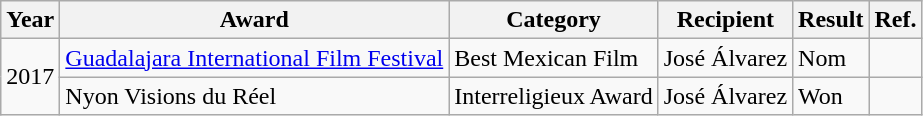<table class="wikitable">
<tr>
<th>Year</th>
<th>Award</th>
<th>Category</th>
<th>Recipient</th>
<th>Result</th>
<th>Ref.</th>
</tr>
<tr>
<td rowspan="2">2017</td>
<td><a href='#'>Guadalajara International Film Festival</a></td>
<td>Best Mexican Film</td>
<td>José Álvarez</td>
<td>Nom</td>
<td></td>
</tr>
<tr>
<td>Nyon Visions du Réel</td>
<td>Interreligieux Award</td>
<td>José Álvarez</td>
<td>Won</td>
<td></td>
</tr>
</table>
